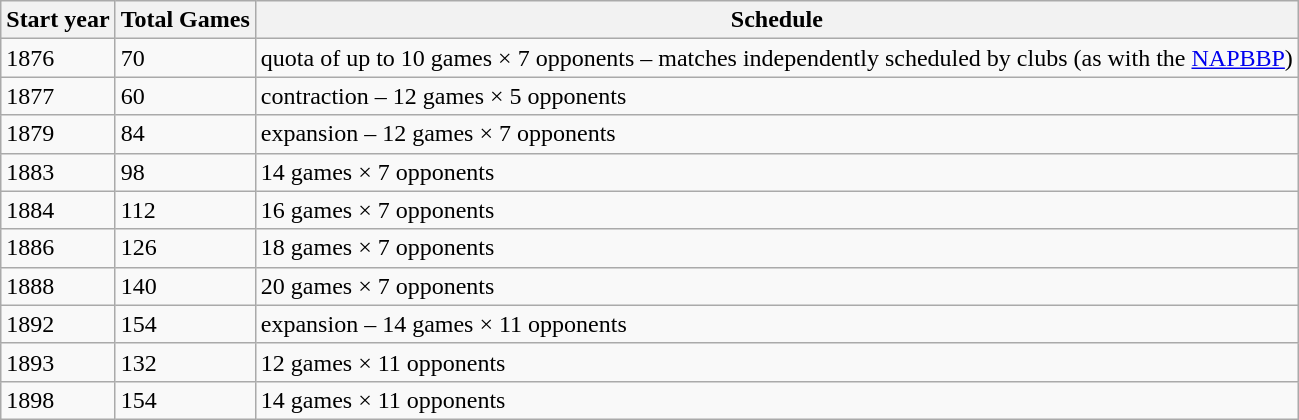<table class="wikitable">
<tr>
<th>Start year</th>
<th>Total Games</th>
<th>Schedule</th>
</tr>
<tr>
<td>1876</td>
<td>70</td>
<td>quota of up to 10 games × 7 opponents – matches independently scheduled by clubs (as with the <a href='#'>NAPBBP</a>)</td>
</tr>
<tr>
<td>1877</td>
<td>60</td>
<td>contraction – 12 games × 5 opponents</td>
</tr>
<tr>
<td>1879</td>
<td>84</td>
<td>expansion – 12 games × 7 opponents</td>
</tr>
<tr>
<td>1883</td>
<td>98</td>
<td>14 games × 7 opponents</td>
</tr>
<tr>
<td>1884</td>
<td>112</td>
<td>16 games × 7 opponents</td>
</tr>
<tr>
<td>1886</td>
<td>126</td>
<td>18 games × 7 opponents</td>
</tr>
<tr>
<td>1888</td>
<td>140</td>
<td>20 games × 7 opponents</td>
</tr>
<tr>
<td>1892</td>
<td>154</td>
<td>expansion – 14 games × 11 opponents</td>
</tr>
<tr>
<td>1893</td>
<td>132</td>
<td>12 games × 11 opponents</td>
</tr>
<tr>
<td>1898</td>
<td>154</td>
<td>14 games × 11 opponents</td>
</tr>
</table>
